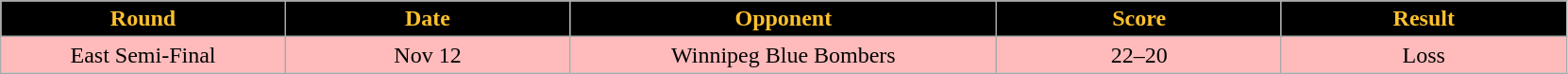<table class="wikitable sortable">
<tr>
<th style="background:#000000;color:#FFC12D;"  width="10%">Round</th>
<th style="background:#000000;color:#FFC12D;"  width="10%">Date</th>
<th style="background:#000000;color:#FFC12D;"  width="15%">Opponent</th>
<th style="background:#000000;color:#FFC12D;"  width="10%">Score</th>
<th style="background:#000000;color:#FFC12D;"  width="10%">Result</th>
</tr>
<tr align="center" bgcolor="#ffbbbb">
<td>East Semi-Final</td>
<td>Nov 12</td>
<td>Winnipeg Blue Bombers</td>
<td>22–20</td>
<td>Loss</td>
</tr>
</table>
